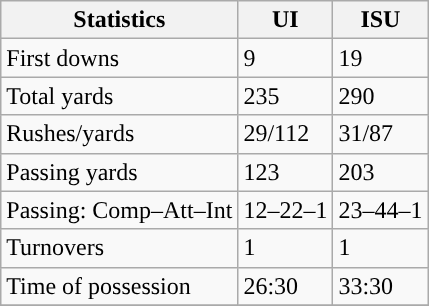<table class="wikitable" style="float: left;">
<tr>
<th>Statistics</th>
<th>UI</th>
<th>ISU</th>
</tr>
<tr>
<td>First downs</td>
<td>9</td>
<td>19</td>
</tr>
<tr>
<td>Total yards</td>
<td>235</td>
<td>290</td>
</tr>
<tr>
<td>Rushes/yards</td>
<td>29/112</td>
<td>31/87</td>
</tr>
<tr>
<td>Passing yards</td>
<td>123</td>
<td>203</td>
</tr>
<tr>
<td>Passing: Comp–Att–Int</td>
<td>12–22–1</td>
<td>23–44–1</td>
</tr>
<tr>
<td>Turnovers</td>
<td>1</td>
<td>1</td>
</tr>
<tr>
<td>Time of possession</td>
<td>26:30</td>
<td>33:30</td>
</tr>
<tr>
</tr>
</table>
